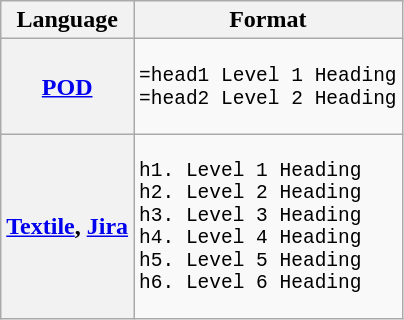<table class="wikitable sortable">
<tr>
<th>Language</th>
<th>Format</th>
</tr>
<tr>
<th><a href='#'>POD</a></th>
<td><pre>=head1 Level 1 Heading<br>=head2 Level 2 Heading</pre></td>
</tr>
<tr>
<th><a href='#'>Textile</a>, <a href='#'>Jira</a></th>
<td><pre>h1. Level 1 Heading<br>h2. Level 2 Heading
h3. Level 3 Heading
h4. Level 4 Heading
h5. Level 5 Heading
h6. Level 6 Heading</pre></td>
</tr>
</table>
